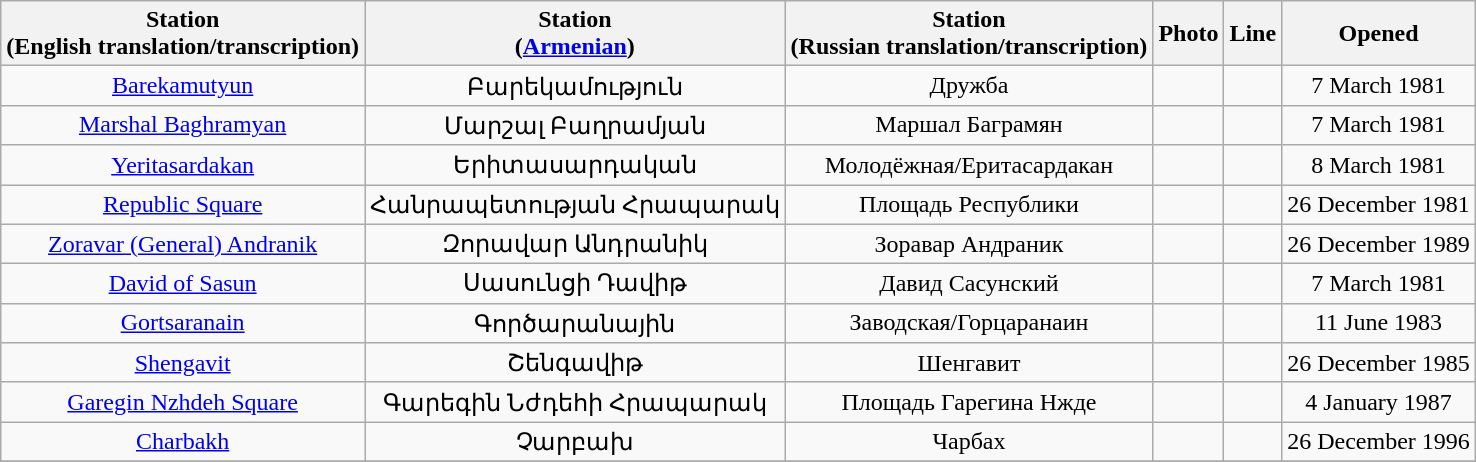<table class="wikitable sortable plainrowheaders" style="text-align: center;">
<tr>
<th scope=col>Station<br>(English translation/transcription)</th>
<th scope=col>Station<br>(<a href='#'>Armenian</a>)</th>
<th scope=col>Station<br>(Russian translation/transcription)</th>
<th class="unsortable" scope=col>Photo</th>
<th scope=col>Line</th>
<th scope=col>Opened</th>
</tr>
<tr>
<td><a href='#'>Barekamutyun</a></td>
<td>Բարեկամություն</td>
<td>Дружба</td>
<td></td>
<td></td>
<td>7 March 1981</td>
</tr>
<tr>
<td><a href='#'>Marshal Baghramyan</a></td>
<td>Մարշալ Բաղրամյան</td>
<td>Маршал Баграмян</td>
<td></td>
<td></td>
<td>7 March 1981</td>
</tr>
<tr>
<td><a href='#'>Yeritasardakan</a></td>
<td>Երիտասարդական</td>
<td>Молодёжная/Еритасардакан</td>
<td></td>
<td></td>
<td>8 March 1981</td>
</tr>
<tr>
<td><a href='#'>Republic Square</a></td>
<td>Հանրապետության Հրապարակ</td>
<td>Площадь Республики</td>
<td></td>
<td></td>
<td>26 December 1981</td>
</tr>
<tr>
<td><a href='#'>Zoravar (General) Andranik</a></td>
<td>Զորավար Անդրանիկ</td>
<td>Зоравар Андраник</td>
<td></td>
<td></td>
<td>26 December 1989</td>
</tr>
<tr>
<td><a href='#'>David of Sasun</a></td>
<td>Սասունցի Դավիթ</td>
<td>Давид Сасунский</td>
<td></td>
<td></td>
<td>7 March 1981</td>
</tr>
<tr>
<td><a href='#'>Gortsaranain</a></td>
<td>Գործարանային</td>
<td>Заводская/Горцаранаин</td>
<td></td>
<td></td>
<td>11 June 1983</td>
</tr>
<tr>
<td><a href='#'>Shengavit</a></td>
<td>Շենգավիթ</td>
<td>Шенгавит</td>
<td></td>
<td></td>
<td>26 December 1985</td>
</tr>
<tr>
<td><a href='#'>Garegin Nzhdeh Square</a></td>
<td>Գարեգին Նժդեհի Հրապարակ</td>
<td>Площадь Гарегина Нжде</td>
<td></td>
<td></td>
<td>4 January 1987</td>
</tr>
<tr>
<td><a href='#'>Charbakh</a></td>
<td>Չարբախ</td>
<td>Чарбах</td>
<td></td>
<td></td>
<td>26 December 1996</td>
</tr>
<tr>
</tr>
</table>
